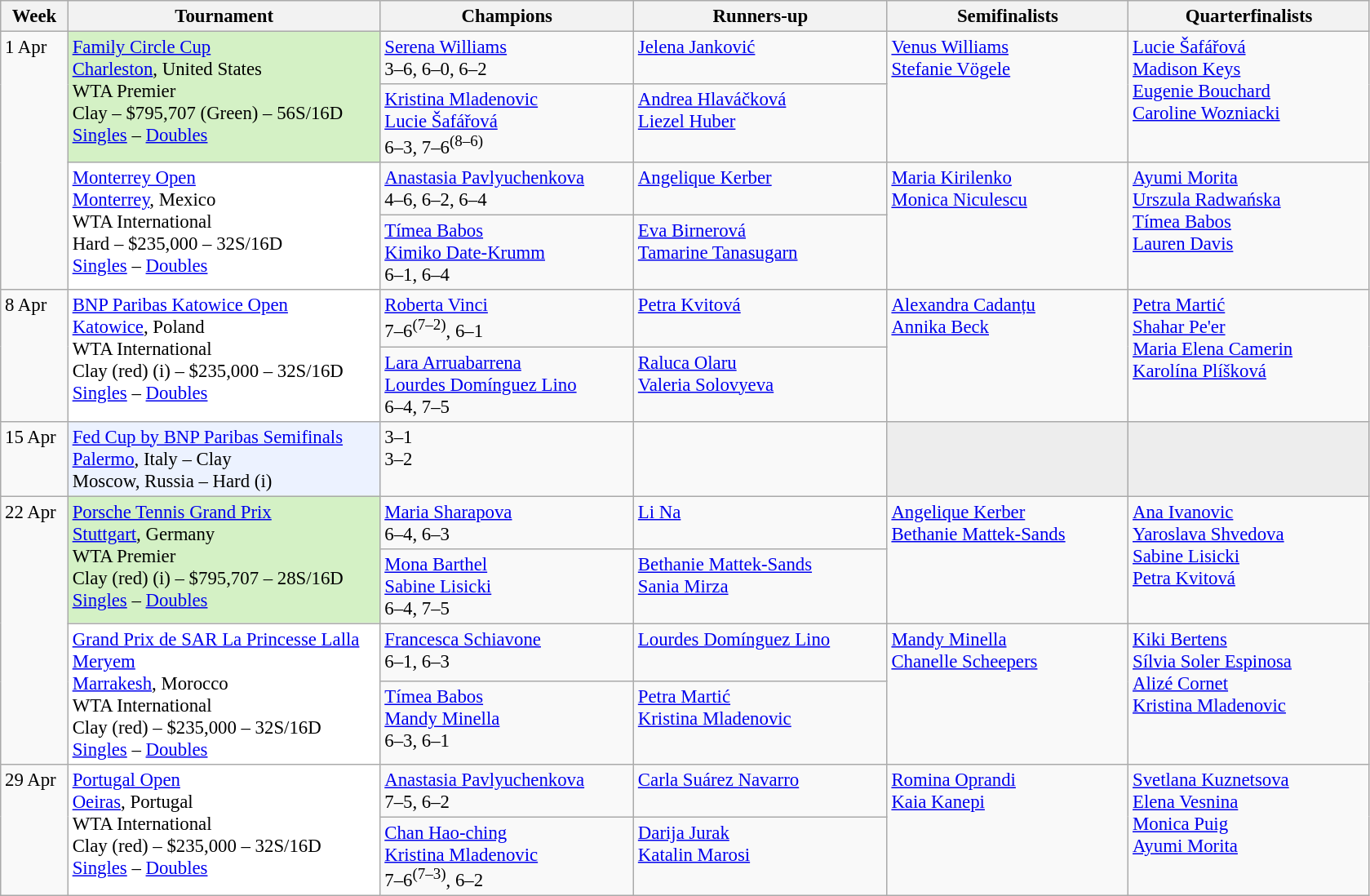<table class=wikitable style=font-size:95%>
<tr>
<th style="width:48px;">Week</th>
<th style="width:248px;">Tournament</th>
<th style="width:200px;">Champions</th>
<th style="width:200px;">Runners-up</th>
<th style="width:190px;">Semifinalists</th>
<th style="width:190px;">Quarterfinalists</th>
</tr>
<tr valign=top>
<td rowspan=4>1 Apr</td>
<td style="background:#D4F1C5;" rowspan="2"><a href='#'>Family Circle Cup</a><br><a href='#'>Charleston</a>, United States<br>WTA Premier<br>Clay – $795,707 (Green) – 56S/16D<br><a href='#'>Singles</a> – <a href='#'>Doubles</a></td>
<td> <a href='#'>Serena Williams</a><br>3–6, 6–0, 6–2</td>
<td> <a href='#'>Jelena Janković</a></td>
<td rowspan=2> <a href='#'>Venus Williams</a><br>  <a href='#'>Stefanie Vögele</a></td>
<td rowspan=2> <a href='#'>Lucie Šafářová</a><br> <a href='#'>Madison Keys</a><br> <a href='#'>Eugenie Bouchard</a><br>  <a href='#'>Caroline Wozniacki</a></td>
</tr>
<tr valign=top>
<td> <a href='#'>Kristina Mladenovic</a> <br>  <a href='#'>Lucie Šafářová</a><br>6–3, 7–6<sup>(8–6)</sup></td>
<td> <a href='#'>Andrea Hlaváčková</a> <br>  <a href='#'>Liezel Huber</a></td>
</tr>
<tr valign=top>
<td style="background:#fff;" rowspan="2"><a href='#'>Monterrey Open</a><br><a href='#'>Monterrey</a>, Mexico<br>WTA International<br>Hard – $235,000 – 32S/16D<br><a href='#'>Singles</a> – <a href='#'>Doubles</a></td>
<td> <a href='#'>Anastasia Pavlyuchenkova</a><br>4–6, 6–2, 6–4</td>
<td> <a href='#'>Angelique Kerber</a></td>
<td rowspan=2> <a href='#'>Maria Kirilenko</a><br> <a href='#'>Monica Niculescu</a></td>
<td rowspan=2> <a href='#'>Ayumi Morita</a><br>  <a href='#'>Urszula Radwańska</a><br>  <a href='#'>Tímea Babos</a><br>  <a href='#'>Lauren Davis</a></td>
</tr>
<tr valign=top>
<td> <a href='#'>Tímea Babos</a> <br>  <a href='#'>Kimiko Date-Krumm</a> <br>6–1, 6–4</td>
<td> <a href='#'>Eva Birnerová</a> <br>  <a href='#'>Tamarine Tanasugarn</a></td>
</tr>
<tr valign=top>
<td rowspan=2>8 Apr</td>
<td style="background:#fff;" rowspan="2"><a href='#'>BNP Paribas Katowice Open</a><br><a href='#'>Katowice</a>, Poland<br>WTA International<br>Clay (red) (i) – $235,000 – 32S/16D<br><a href='#'>Singles</a> – <a href='#'>Doubles</a></td>
<td> <a href='#'>Roberta Vinci</a><br>7–6<sup>(7–2)</sup>, 6–1</td>
<td> <a href='#'>Petra Kvitová</a></td>
<td rowspan=2> <a href='#'>Alexandra Cadanțu</a> <br> <a href='#'>Annika Beck</a></td>
<td rowspan=2> <a href='#'>Petra Martić</a><br> <a href='#'>Shahar Pe'er</a><br>  <a href='#'>Maria Elena Camerin</a><br> <a href='#'>Karolína Plíšková</a></td>
</tr>
<tr valign=top>
<td> <a href='#'>Lara Arruabarrena</a> <br>  <a href='#'>Lourdes Domínguez Lino</a><br> 6–4, 7–5</td>
<td> <a href='#'>Raluca Olaru</a><br> <a href='#'>Valeria Solovyeva</a></td>
</tr>
<tr valign=top>
<td>15 Apr</td>
<td style="background:#ECF2FF;"><a href='#'>Fed Cup by BNP Paribas Semifinals</a><br><a href='#'>Palermo</a>, Italy – Clay<br>Moscow, Russia – Hard (i)</td>
<td> 3–1<br> 3–2</td>
<td><br></td>
<td style="background:#ededed;"></td>
<td style="background:#ededed;"></td>
</tr>
<tr valign=top>
<td rowspan=4>22 Apr</td>
<td style="background:#D4F1C5;" rowspan="2"><a href='#'>Porsche Tennis Grand Prix</a><br><a href='#'>Stuttgart</a>, Germany<br>WTA Premier<br>Clay (red) (i) – $795,707 – 28S/16D<br><a href='#'>Singles</a> – <a href='#'>Doubles</a></td>
<td> <a href='#'>Maria Sharapova</a><br>6–4, 6–3</td>
<td> <a href='#'>Li Na</a></td>
<td rowspan=2> <a href='#'>Angelique Kerber</a><br> <a href='#'>Bethanie Mattek-Sands</a></td>
<td rowspan=2> <a href='#'>Ana Ivanovic</a><br> <a href='#'>Yaroslava Shvedova</a><br>  <a href='#'>Sabine Lisicki</a> <br> <a href='#'>Petra Kvitová</a></td>
</tr>
<tr valign=top>
<td> <a href='#'>Mona Barthel</a><br> <a href='#'>Sabine Lisicki</a><br>6–4, 7–5</td>
<td> <a href='#'>Bethanie Mattek-Sands</a><br> <a href='#'>Sania Mirza</a></td>
</tr>
<tr valign=top>
<td style="background:#fff;" rowspan="2"><a href='#'>Grand Prix de SAR La Princesse Lalla Meryem</a><br><a href='#'>Marrakesh</a>, Morocco<br>WTA International<br>Clay (red) – $235,000 – 32S/16D<br><a href='#'>Singles</a> – <a href='#'>Doubles</a></td>
<td> <a href='#'>Francesca Schiavone</a><br>6–1, 6–3</td>
<td> <a href='#'>Lourdes Domínguez Lino</a></td>
<td rowspan=2> <a href='#'>Mandy Minella</a><br> <a href='#'>Chanelle Scheepers</a></td>
<td rowspan=2> <a href='#'>Kiki Bertens</a><br> <a href='#'>Sílvia Soler Espinosa</a><br>  <a href='#'>Alizé Cornet</a><br> <a href='#'>Kristina Mladenovic</a></td>
</tr>
<tr valign=top>
<td> <a href='#'>Tímea Babos</a> <br>  <a href='#'>Mandy Minella</a><br>6–3, 6–1</td>
<td> <a href='#'>Petra Martić</a><br> <a href='#'>Kristina Mladenovic</a></td>
</tr>
<tr valign=top>
<td rowspan=2>29 Apr</td>
<td style="background:#fff;" rowspan="2"><a href='#'>Portugal Open</a><br><a href='#'>Oeiras</a>, Portugal<br>WTA International<br>Clay (red) – $235,000 – 32S/16D<br><a href='#'>Singles</a> – <a href='#'>Doubles</a></td>
<td> <a href='#'>Anastasia Pavlyuchenkova</a><br>7–5, 6–2</td>
<td> <a href='#'>Carla Suárez Navarro</a></td>
<td rowspan=2> <a href='#'>Romina Oprandi</a><br> <a href='#'>Kaia Kanepi</a></td>
<td rowspan=2> <a href='#'>Svetlana Kuznetsova</a><br> <a href='#'>Elena Vesnina</a><br>  <a href='#'>Monica Puig</a><br> <a href='#'>Ayumi Morita</a></td>
</tr>
<tr valign=top>
<td> <a href='#'>Chan Hao-ching</a> <br>  <a href='#'>Kristina Mladenovic</a><br>7–6<sup>(7–3)</sup>, 6–2</td>
<td> <a href='#'>Darija Jurak</a> <br>  <a href='#'>Katalin Marosi</a></td>
</tr>
</table>
